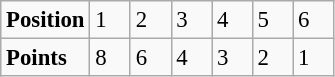<table class="wikitable" style="font-size: 95%;">
<tr>
<td><strong>Position</strong></td>
<td width=20>1</td>
<td width=20>2</td>
<td width=20>3</td>
<td width=20>4</td>
<td width=20>5</td>
<td width=20>6</td>
</tr>
<tr>
<td><strong>Points</strong></td>
<td>8</td>
<td>6</td>
<td>4</td>
<td>3</td>
<td>2</td>
<td>1</td>
</tr>
</table>
